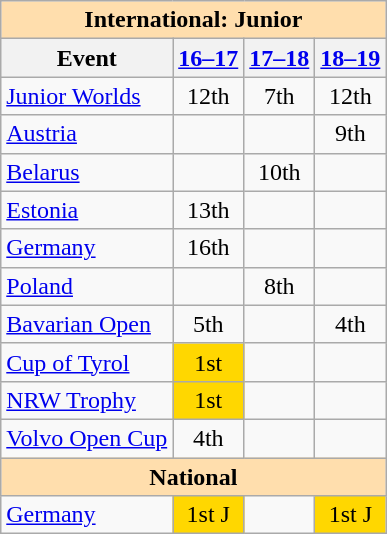<table class="wikitable" style="text-align:center">
<tr>
<th colspan="4" style="background-color: #ffdead; " align="center">International: Junior</th>
</tr>
<tr>
<th>Event</th>
<th><a href='#'>16–17</a></th>
<th><a href='#'>17–18</a></th>
<th><a href='#'>18–19</a></th>
</tr>
<tr>
<td align=left><a href='#'>Junior Worlds</a></td>
<td>12th</td>
<td>7th</td>
<td>12th</td>
</tr>
<tr>
<td align=left> <a href='#'>Austria</a></td>
<td></td>
<td></td>
<td>9th</td>
</tr>
<tr>
<td align=left> <a href='#'>Belarus</a></td>
<td></td>
<td>10th</td>
<td></td>
</tr>
<tr>
<td align=left> <a href='#'>Estonia</a></td>
<td>13th</td>
<td></td>
<td></td>
</tr>
<tr>
<td align=left> <a href='#'>Germany</a></td>
<td>16th</td>
<td></td>
<td></td>
</tr>
<tr>
<td align=left> <a href='#'>Poland</a></td>
<td></td>
<td>8th</td>
<td></td>
</tr>
<tr>
<td align=left><a href='#'>Bavarian Open</a></td>
<td>5th</td>
<td></td>
<td>4th</td>
</tr>
<tr>
<td align=left><a href='#'>Cup of Tyrol</a></td>
<td bgcolor="gold">1st</td>
<td></td>
<td></td>
</tr>
<tr>
<td align=left><a href='#'>NRW Trophy</a></td>
<td bgcolor="gold">1st</td>
<td></td>
<td></td>
</tr>
<tr>
<td align=left><a href='#'>Volvo Open Cup</a></td>
<td>4th</td>
<td></td>
<td></td>
</tr>
<tr>
<th colspan="4" style="background-color: #ffdead; " align="center">National</th>
</tr>
<tr>
<td align="left"><a href='#'>Germany</a></td>
<td bgcolor="gold">1st J</td>
<td></td>
<td bgcolor="gold">1st J</td>
</tr>
</table>
